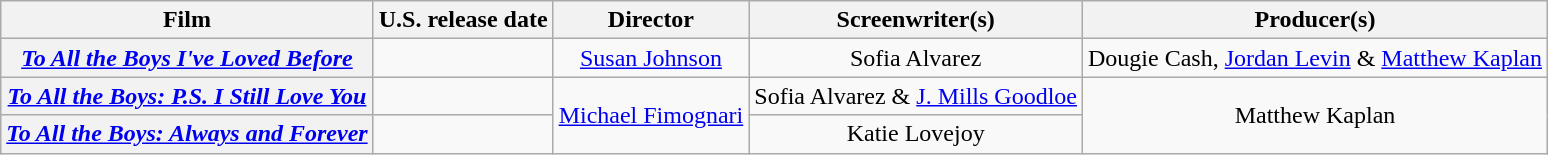<table class="wikitable plainrowheaders" style="text-align:center">
<tr>
<th scope="col">Film</th>
<th scope="col">U.S. release date</th>
<th scope="col">Director</th>
<th scope="col">Screenwriter(s)</th>
<th scope="col">Producer(s)</th>
</tr>
<tr>
<th scope="row"><em><a href='#'>To All the Boys I've Loved Before</a></em></th>
<td style="text-align:left"></td>
<td><a href='#'>Susan Johnson</a></td>
<td>Sofia Alvarez</td>
<td>Dougie Cash, <a href='#'>Jordan Levin</a> & <a href='#'>Matthew Kaplan</a></td>
</tr>
<tr>
<th scope="row"><em><a href='#'>To All the Boys: P.S. I Still Love You</a></em></th>
<td style="text-align:left"></td>
<td rowspan="2"><a href='#'>Michael Fimognari</a></td>
<td>Sofia Alvarez & <a href='#'>J. Mills Goodloe</a></td>
<td rowspan="2">Matthew Kaplan</td>
</tr>
<tr>
<th scope="row"><em><a href='#'>To All the Boys: Always and Forever</a></em></th>
<td style="text-align:left"></td>
<td>Katie Lovejoy</td>
</tr>
</table>
